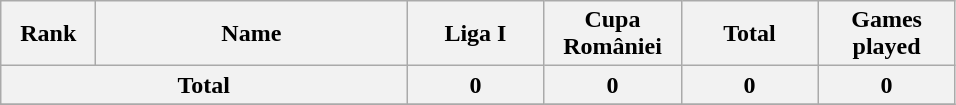<table class="wikitable" style="text-align:center;">
<tr>
<th style="width:56px;">Rank</th>
<th style="width:200px;">Name</th>
<th style="width:84px;">Liga I</th>
<th style="width:84px;">Cupa României</th>
<th style="width:84px;">Total</th>
<th style="width:84px;">Games played</th>
</tr>
<tr>
<th colspan="2">Total</th>
<th>0</th>
<th>0</th>
<th>0</th>
<th>0</th>
</tr>
<tr>
</tr>
</table>
